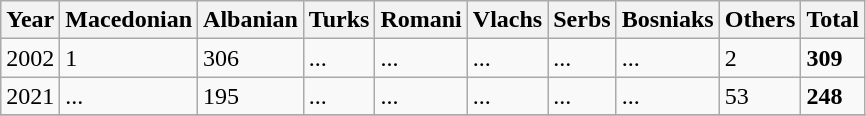<table class="wikitable">
<tr>
<th>Year</th>
<th>Macedonian</th>
<th>Albanian</th>
<th>Turks</th>
<th>Romani</th>
<th>Vlachs</th>
<th>Serbs</th>
<th>Bosniaks</th>
<th><abbr>Others</abbr></th>
<th>Total</th>
</tr>
<tr>
<td>2002</td>
<td>1</td>
<td>306</td>
<td>...</td>
<td>...</td>
<td>...</td>
<td>...</td>
<td>...</td>
<td>2</td>
<td><strong>309</strong></td>
</tr>
<tr>
<td>2021</td>
<td>...</td>
<td>195</td>
<td>...</td>
<td>...</td>
<td>...</td>
<td>...</td>
<td>...</td>
<td>53</td>
<td><strong>248</strong></td>
</tr>
<tr>
</tr>
</table>
